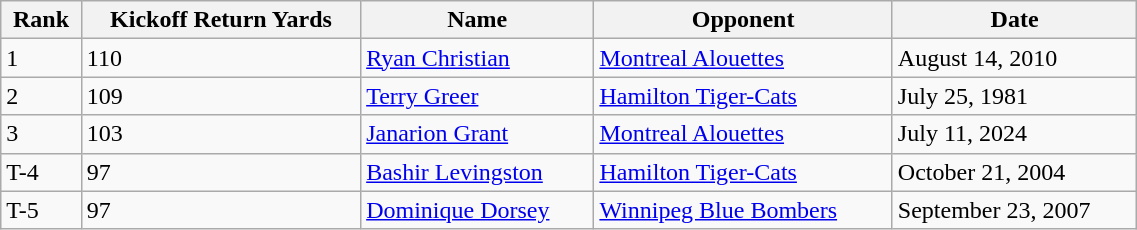<table class="wikitable" style="width:60%; text-align:left; border-collapse:collapse;">
<tr>
<th>Rank</th>
<th>Kickoff Return Yards</th>
<th>Name</th>
<th>Opponent</th>
<th>Date</th>
</tr>
<tr>
<td>1</td>
<td>110</td>
<td><a href='#'>Ryan Christian</a></td>
<td><a href='#'>Montreal Alouettes</a></td>
<td>August 14, 2010</td>
</tr>
<tr>
<td>2</td>
<td>109</td>
<td><a href='#'>Terry Greer</a></td>
<td><a href='#'>Hamilton Tiger-Cats</a></td>
<td>July 25, 1981</td>
</tr>
<tr>
<td>3</td>
<td>103</td>
<td><a href='#'>Janarion Grant</a></td>
<td><a href='#'>Montreal Alouettes</a></td>
<td>July 11, 2024</td>
</tr>
<tr>
<td>T-4</td>
<td>97</td>
<td><a href='#'>Bashir Levingston</a></td>
<td><a href='#'>Hamilton Tiger-Cats</a></td>
<td>October 21, 2004</td>
</tr>
<tr>
<td>T-5</td>
<td>97</td>
<td><a href='#'>Dominique Dorsey</a></td>
<td><a href='#'>Winnipeg Blue Bombers</a></td>
<td>September 23, 2007</td>
</tr>
</table>
